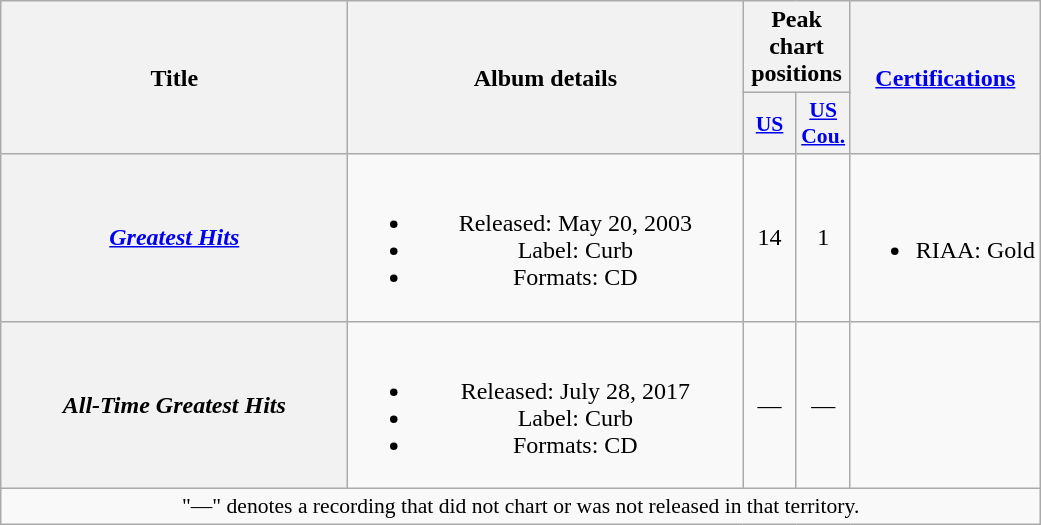<table class="wikitable plainrowheaders" style="text-align:center;" border="1">
<tr>
<th scope="col" rowspan="2" style="width:14em;">Title</th>
<th scope="col" rowspan="2" style="width:16em;">Album details</th>
<th scope="col" colspan="2">Peak chart<br>positions</th>
<th scope="col" rowspan="2"><a href='#'>Certifications</a></th>
</tr>
<tr>
<th scope="col" style="width:2em;font-size:90%;"><a href='#'>US</a><br></th>
<th scope="col" style="width:2em;font-size:90%;"><a href='#'>US<br>Cou.</a><br></th>
</tr>
<tr>
<th scope="row"><em><a href='#'>Greatest Hits</a></em></th>
<td><br><ul><li>Released: May 20, 2003</li><li>Label: Curb</li><li>Formats: CD</li></ul></td>
<td>14</td>
<td>1</td>
<td><br><ul><li>RIAA: Gold</li></ul></td>
</tr>
<tr>
<th scope="row"><em>All-Time Greatest Hits</em></th>
<td><br><ul><li>Released: July 28, 2017</li><li>Label: Curb</li><li>Formats: CD</li></ul></td>
<td>—</td>
<td>—</td>
<td></td>
</tr>
<tr>
<td colspan="5" style="font-size:90%">"—" denotes a recording that did not chart or was not released in that territory.</td>
</tr>
</table>
